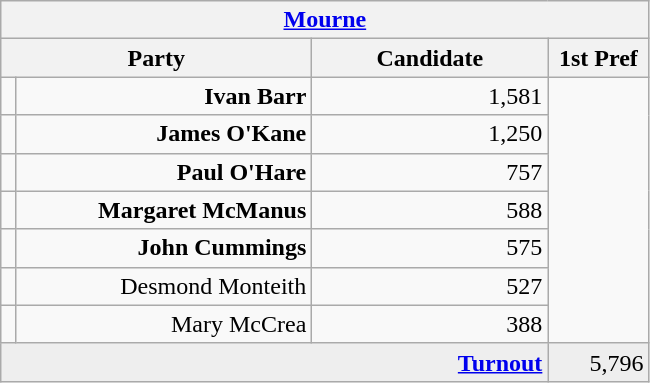<table class="wikitable">
<tr>
<th colspan="4" align="center"><a href='#'>Mourne</a></th>
</tr>
<tr>
<th colspan="2" align="center" width=200>Party</th>
<th width=150>Candidate</th>
<th width=60>1st Pref</th>
</tr>
<tr>
<td></td>
<td align="right"><strong>Ivan Barr</strong></td>
<td align="right">1,581</td>
</tr>
<tr>
<td></td>
<td align="right"><strong>James O'Kane</strong></td>
<td align="right">1,250</td>
</tr>
<tr>
<td></td>
<td align="right"><strong>Paul O'Hare</strong></td>
<td align="right">757</td>
</tr>
<tr>
<td></td>
<td align="right"><strong>Margaret McManus</strong></td>
<td align="right">588</td>
</tr>
<tr>
<td></td>
<td align="right"><strong>John Cummings</strong></td>
<td align="right">575</td>
</tr>
<tr>
<td></td>
<td align="right">Desmond Monteith</td>
<td align="right">527</td>
</tr>
<tr>
<td></td>
<td align="right">Mary McCrea</td>
<td align="right">388</td>
</tr>
<tr bgcolor="EEEEEE">
<td colspan=3 align="right"><strong><a href='#'>Turnout</a></strong></td>
<td align="right">5,796</td>
</tr>
</table>
